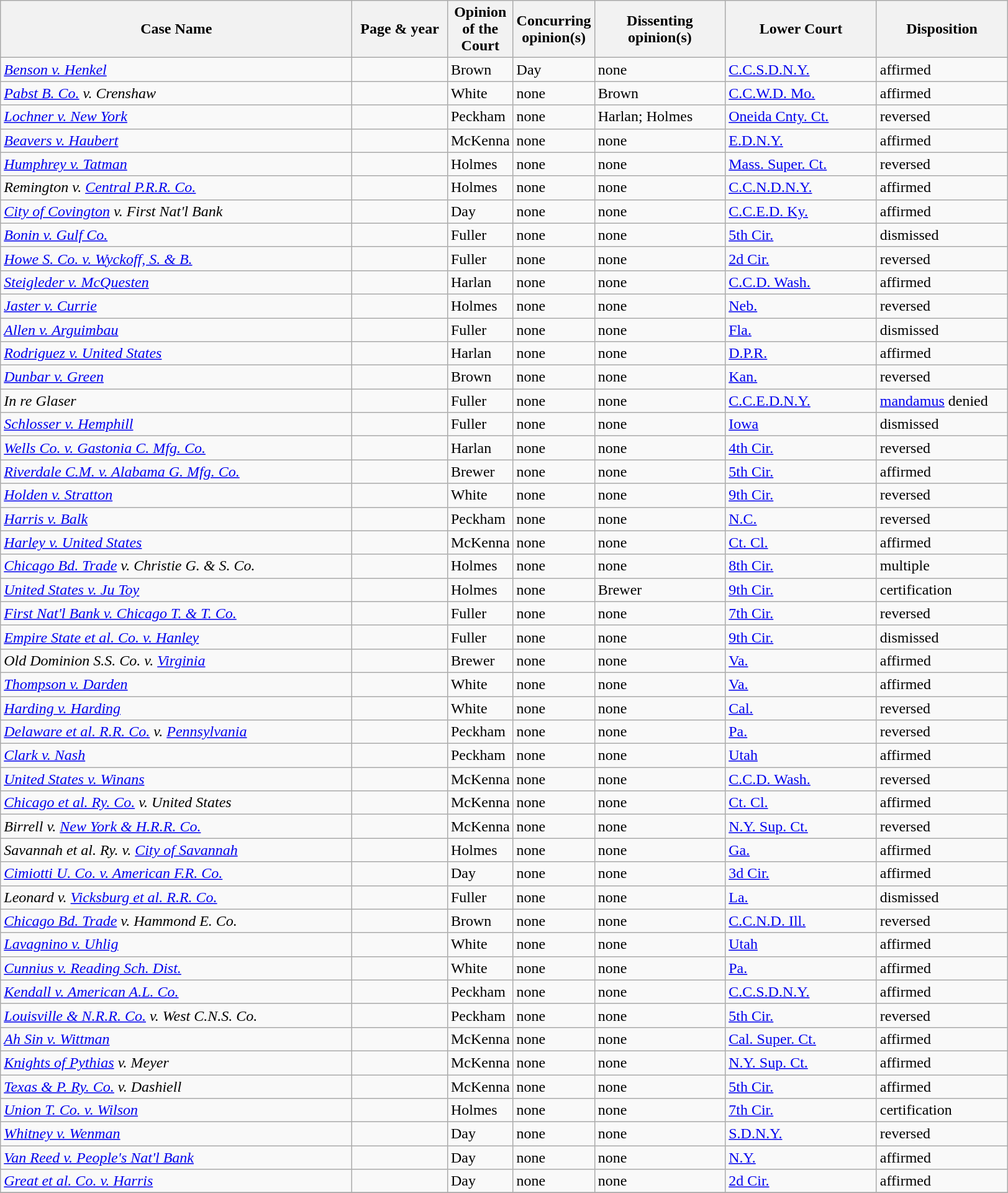<table class="wikitable sortable">
<tr>
<th scope="col" style="width: 370px;">Case Name</th>
<th scope="col" style="width: 95px;">Page & year</th>
<th scope="col" style="width: 10px;">Opinion of the Court</th>
<th scope="col" style="width: 10px;">Concurring opinion(s)</th>
<th scope="col" style="width: 133px;">Dissenting opinion(s)</th>
<th scope="col" style="width: 155px;">Lower Court</th>
<th scope="col" style="width: 133px;">Disposition</th>
</tr>
<tr>
<td><em><a href='#'>Benson v. Henkel</a></em></td>
<td align="right"></td>
<td>Brown</td>
<td>Day</td>
<td>none</td>
<td><a href='#'>C.C.S.D.N.Y.</a></td>
<td>affirmed</td>
</tr>
<tr>
<td><em><a href='#'>Pabst B. Co.</a> v. Crenshaw</em></td>
<td align="right"></td>
<td>White</td>
<td>none</td>
<td>Brown</td>
<td><a href='#'>C.C.W.D. Mo.</a></td>
<td>affirmed</td>
</tr>
<tr>
<td><em><a href='#'>Lochner v. New York</a></em></td>
<td align="right"></td>
<td>Peckham</td>
<td>none</td>
<td>Harlan; Holmes</td>
<td><a href='#'>Oneida Cnty. Ct.</a></td>
<td>reversed</td>
</tr>
<tr>
<td><em><a href='#'>Beavers v. Haubert</a></em></td>
<td align="right"></td>
<td>McKenna</td>
<td>none</td>
<td>none</td>
<td><a href='#'>E.D.N.Y.</a></td>
<td>affirmed</td>
</tr>
<tr>
<td><em><a href='#'>Humphrey v. Tatman</a></em></td>
<td align="right"></td>
<td>Holmes</td>
<td>none</td>
<td>none</td>
<td><a href='#'>Mass. Super. Ct.</a></td>
<td>reversed</td>
</tr>
<tr>
<td><em>Remington v. <a href='#'>Central P.R.R. Co.</a></em></td>
<td align="right"></td>
<td>Holmes</td>
<td>none</td>
<td>none</td>
<td><a href='#'>C.C.N.D.N.Y.</a></td>
<td>affirmed</td>
</tr>
<tr>
<td><em><a href='#'>City of Covington</a> v. First Nat'l Bank</em></td>
<td align="right"></td>
<td>Day</td>
<td>none</td>
<td>none</td>
<td><a href='#'>C.C.E.D. Ky.</a></td>
<td>affirmed</td>
</tr>
<tr>
<td><em><a href='#'>Bonin v. Gulf Co.</a></em></td>
<td align="right"></td>
<td>Fuller</td>
<td>none</td>
<td>none</td>
<td><a href='#'>5th Cir.</a></td>
<td>dismissed</td>
</tr>
<tr>
<td><em><a href='#'>Howe S. Co. v. Wyckoff, S. & B.</a></em></td>
<td align="right"></td>
<td>Fuller</td>
<td>none</td>
<td>none</td>
<td><a href='#'>2d Cir.</a></td>
<td>reversed</td>
</tr>
<tr>
<td><em><a href='#'>Steigleder v. McQuesten</a></em></td>
<td align="right"></td>
<td>Harlan</td>
<td>none</td>
<td>none</td>
<td><a href='#'>C.C.D. Wash.</a></td>
<td>affirmed</td>
</tr>
<tr>
<td><em><a href='#'>Jaster v. Currie</a></em></td>
<td align="right"></td>
<td>Holmes</td>
<td>none</td>
<td>none</td>
<td><a href='#'>Neb.</a></td>
<td>reversed</td>
</tr>
<tr>
<td><em><a href='#'>Allen v. Arguimbau</a></em></td>
<td align="right"></td>
<td>Fuller</td>
<td>none</td>
<td>none</td>
<td><a href='#'>Fla.</a></td>
<td>dismissed</td>
</tr>
<tr>
<td><em><a href='#'>Rodriguez v. United States</a></em></td>
<td align="right"></td>
<td>Harlan</td>
<td>none</td>
<td>none</td>
<td><a href='#'>D.P.R.</a></td>
<td>affirmed</td>
</tr>
<tr>
<td><em><a href='#'>Dunbar v. Green</a></em></td>
<td align="right"></td>
<td>Brown</td>
<td>none</td>
<td>none</td>
<td><a href='#'>Kan.</a></td>
<td>reversed</td>
</tr>
<tr>
<td><em>In re Glaser</em></td>
<td align="right"></td>
<td>Fuller</td>
<td>none</td>
<td>none</td>
<td><a href='#'>C.C.E.D.N.Y.</a></td>
<td><a href='#'>mandamus</a> denied</td>
</tr>
<tr>
<td><em><a href='#'>Schlosser v. Hemphill</a></em></td>
<td align="right"></td>
<td>Fuller</td>
<td>none</td>
<td>none</td>
<td><a href='#'>Iowa</a></td>
<td>dismissed</td>
</tr>
<tr>
<td><em><a href='#'>Wells Co. v. Gastonia C. Mfg. Co.</a></em></td>
<td align="right"></td>
<td>Harlan</td>
<td>none</td>
<td>none</td>
<td><a href='#'>4th Cir.</a></td>
<td>reversed</td>
</tr>
<tr>
<td><em><a href='#'>Riverdale C.M. v. Alabama G. Mfg. Co.</a></em></td>
<td align="right"></td>
<td>Brewer</td>
<td>none</td>
<td>none</td>
<td><a href='#'>5th Cir.</a></td>
<td>affirmed</td>
</tr>
<tr>
<td><em><a href='#'>Holden v. Stratton</a></em></td>
<td align="right"></td>
<td>White</td>
<td>none</td>
<td>none</td>
<td><a href='#'>9th Cir.</a></td>
<td>reversed</td>
</tr>
<tr>
<td><em><a href='#'>Harris v. Balk</a></em></td>
<td align="right"></td>
<td>Peckham</td>
<td>none</td>
<td>none</td>
<td><a href='#'>N.C.</a></td>
<td>reversed</td>
</tr>
<tr>
<td><em><a href='#'>Harley v. United States</a></em></td>
<td align="right"></td>
<td>McKenna</td>
<td>none</td>
<td>none</td>
<td><a href='#'>Ct. Cl.</a></td>
<td>affirmed</td>
</tr>
<tr>
<td><em><a href='#'>Chicago Bd. Trade</a> v. Christie G. & S. Co.</em></td>
<td align="right"></td>
<td>Holmes</td>
<td>none</td>
<td>none</td>
<td><a href='#'>8th Cir.</a></td>
<td>multiple</td>
</tr>
<tr>
<td><em><a href='#'>United States v. Ju Toy</a></em></td>
<td align="right"></td>
<td>Holmes</td>
<td>none</td>
<td>Brewer</td>
<td><a href='#'>9th Cir.</a></td>
<td>certification</td>
</tr>
<tr>
<td><em><a href='#'>First Nat'l Bank v. Chicago T. & T. Co.</a></em></td>
<td align="right"></td>
<td>Fuller</td>
<td>none</td>
<td>none</td>
<td><a href='#'>7th Cir.</a></td>
<td>reversed</td>
</tr>
<tr>
<td><em><a href='#'>Empire State et al. Co. v. Hanley</a></em></td>
<td align="right"></td>
<td>Fuller</td>
<td>none</td>
<td>none</td>
<td><a href='#'>9th Cir.</a></td>
<td>dismissed</td>
</tr>
<tr>
<td><em>Old Dominion S.S. Co. v. <a href='#'>Virginia</a></em></td>
<td align="right"></td>
<td>Brewer</td>
<td>none</td>
<td>none</td>
<td><a href='#'>Va.</a></td>
<td>affirmed</td>
</tr>
<tr>
<td><em><a href='#'>Thompson v. Darden</a></em></td>
<td align="right"></td>
<td>White</td>
<td>none</td>
<td>none</td>
<td><a href='#'>Va.</a></td>
<td>affirmed</td>
</tr>
<tr>
<td><em><a href='#'>Harding v. Harding</a></em></td>
<td align="right"></td>
<td>White</td>
<td>none</td>
<td>none</td>
<td><a href='#'>Cal.</a></td>
<td>reversed</td>
</tr>
<tr>
<td><em><a href='#'>Delaware et al. R.R. Co.</a> v. <a href='#'>Pennsylvania</a></em></td>
<td align="right"></td>
<td>Peckham</td>
<td>none</td>
<td>none</td>
<td><a href='#'>Pa.</a></td>
<td>reversed</td>
</tr>
<tr>
<td><em><a href='#'>Clark v. Nash</a></em></td>
<td align="right"></td>
<td>Peckham</td>
<td>none</td>
<td>none</td>
<td><a href='#'>Utah</a></td>
<td>affirmed</td>
</tr>
<tr>
<td><em><a href='#'>United States v. Winans</a></em></td>
<td align="right"></td>
<td>McKenna</td>
<td>none</td>
<td>none</td>
<td><a href='#'>C.C.D. Wash.</a></td>
<td>reversed</td>
</tr>
<tr>
<td><em><a href='#'>Chicago et al. Ry. Co.</a> v. United States</em></td>
<td align="right"></td>
<td>McKenna</td>
<td>none</td>
<td>none</td>
<td><a href='#'>Ct. Cl.</a></td>
<td>affirmed</td>
</tr>
<tr>
<td><em>Birrell v. <a href='#'>New York & H.R.R. Co.</a></em></td>
<td align="right"></td>
<td>McKenna</td>
<td>none</td>
<td>none</td>
<td><a href='#'>N.Y. Sup. Ct.</a></td>
<td>reversed</td>
</tr>
<tr>
<td><em>Savannah et al. Ry. v. <a href='#'>City of Savannah</a></em></td>
<td align="right"></td>
<td>Holmes</td>
<td>none</td>
<td>none</td>
<td><a href='#'>Ga.</a></td>
<td>affirmed</td>
</tr>
<tr>
<td><em><a href='#'>Cimiotti U. Co. v. American F.R. Co.</a></em></td>
<td align="right"></td>
<td>Day</td>
<td>none</td>
<td>none</td>
<td><a href='#'>3d Cir.</a></td>
<td>affirmed</td>
</tr>
<tr>
<td><em>Leonard v. <a href='#'>Vicksburg et al. R.R. Co.</a></em></td>
<td align="right"></td>
<td>Fuller</td>
<td>none</td>
<td>none</td>
<td><a href='#'>La.</a></td>
<td>dismissed</td>
</tr>
<tr>
<td><em><a href='#'>Chicago Bd. Trade</a> v. Hammond E. Co.</em></td>
<td align="right"></td>
<td>Brown</td>
<td>none</td>
<td>none</td>
<td><a href='#'>C.C.N.D. Ill.</a></td>
<td>reversed</td>
</tr>
<tr>
<td><em><a href='#'>Lavagnino v. Uhlig</a></em></td>
<td align="right"></td>
<td>White</td>
<td>none</td>
<td>none</td>
<td><a href='#'>Utah</a></td>
<td>affirmed</td>
</tr>
<tr>
<td><em><a href='#'>Cunnius v. Reading Sch. Dist.</a></em></td>
<td align="right"></td>
<td>White</td>
<td>none</td>
<td>none</td>
<td><a href='#'>Pa.</a></td>
<td>affirmed</td>
</tr>
<tr>
<td><em><a href='#'>Kendall v. American A.L. Co.</a></em></td>
<td align="right"></td>
<td>Peckham</td>
<td>none</td>
<td>none</td>
<td><a href='#'>C.C.S.D.N.Y.</a></td>
<td>affirmed</td>
</tr>
<tr>
<td><em><a href='#'>Louisville & N.R.R. Co.</a> v. West C.N.S. Co.</em></td>
<td align="right"></td>
<td>Peckham</td>
<td>none</td>
<td>none</td>
<td><a href='#'>5th Cir.</a></td>
<td>reversed</td>
</tr>
<tr>
<td><em><a href='#'>Ah Sin v. Wittman</a></em></td>
<td align="right"></td>
<td>McKenna</td>
<td>none</td>
<td>none</td>
<td><a href='#'>Cal. Super. Ct.</a></td>
<td>affirmed</td>
</tr>
<tr>
<td><em><a href='#'>Knights of Pythias</a> v. Meyer</em></td>
<td align="right"></td>
<td>McKenna</td>
<td>none</td>
<td>none</td>
<td><a href='#'>N.Y. Sup. Ct.</a></td>
<td>affirmed</td>
</tr>
<tr>
<td><em><a href='#'>Texas & P. Ry. Co.</a> v. Dashiell</em></td>
<td align="right"></td>
<td>McKenna</td>
<td>none</td>
<td>none</td>
<td><a href='#'>5th Cir.</a></td>
<td>affirmed</td>
</tr>
<tr>
<td><em><a href='#'>Union T. Co. v. Wilson</a></em></td>
<td align="right"></td>
<td>Holmes</td>
<td>none</td>
<td>none</td>
<td><a href='#'>7th Cir.</a></td>
<td>certification</td>
</tr>
<tr>
<td><em><a href='#'>Whitney v. Wenman</a></em></td>
<td align="right"></td>
<td>Day</td>
<td>none</td>
<td>none</td>
<td><a href='#'>S.D.N.Y.</a></td>
<td>reversed</td>
</tr>
<tr>
<td><em><a href='#'>Van Reed v. People's Nat'l Bank</a></em></td>
<td align="right"></td>
<td>Day</td>
<td>none</td>
<td>none</td>
<td><a href='#'>N.Y.</a></td>
<td>affirmed</td>
</tr>
<tr>
<td><em><a href='#'>Great et al. Co. v. Harris</a></em></td>
<td align="right"></td>
<td>Day</td>
<td>none</td>
<td>none</td>
<td><a href='#'>2d Cir.</a></td>
<td>affirmed</td>
</tr>
<tr>
</tr>
</table>
